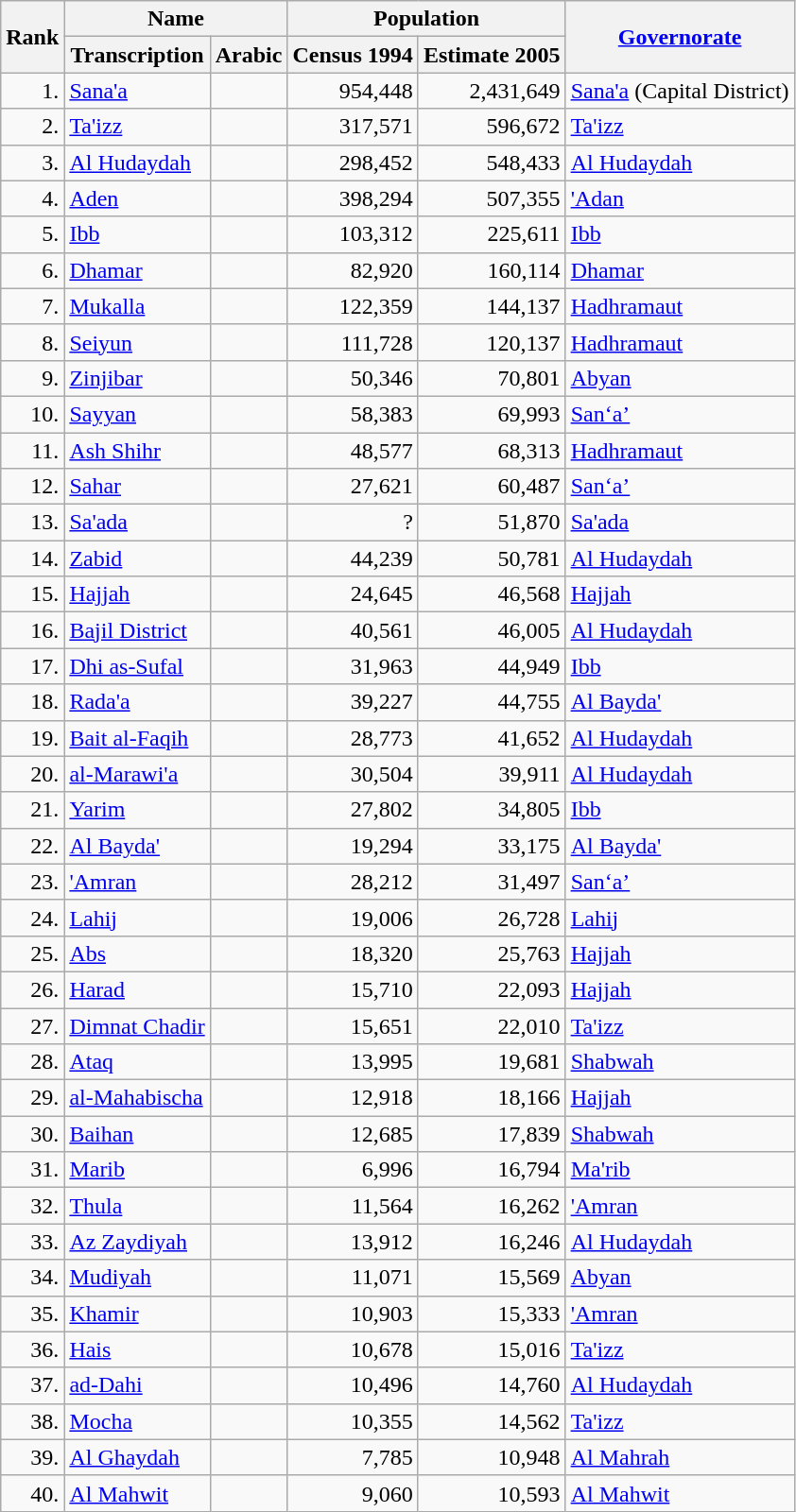<table class="wikitable sortable mw-collapsible">
<tr>
<th rowspan="2">Rank</th>
<th colspan="2">Name</th>
<th colspan="2">Population</th>
<th rowspan="2"><a href='#'>Governorate</a></th>
</tr>
<tr>
<th>Transcription</th>
<th>Arabic</th>
<th>Census 1994</th>
<th>Estimate 2005</th>
</tr>
<tr ---->
<td align="right">1.</td>
<td><a href='#'>Sana'a</a></td>
<td align=right></td>
<td align="right">954,448</td>
<td align="right">2,431,649</td>
<td><a href='#'>Sana'a</a> (Capital District)</td>
</tr>
<tr ---->
<td align="right">2.</td>
<td><a href='#'>Ta'izz</a></td>
<td align=right></td>
<td align="right">317,571</td>
<td align="right">596,672</td>
<td><a href='#'>Ta'izz</a></td>
</tr>
<tr ---->
<td align="right">3.</td>
<td><a href='#'>Al Hudaydah</a></td>
<td align=right></td>
<td align="right">298,452</td>
<td align="right">548,433</td>
<td><a href='#'>Al Hudaydah</a></td>
</tr>
<tr ---->
<td align="right">4.</td>
<td><a href='#'>Aden</a></td>
<td align=right></td>
<td align="right">398,294</td>
<td align="right">507,355</td>
<td><a href='#'>'Adan</a></td>
</tr>
<tr ---->
<td align="right">5.</td>
<td><a href='#'>Ibb</a></td>
<td align=right></td>
<td align="right">103,312</td>
<td align="right">225,611</td>
<td><a href='#'>Ibb</a></td>
</tr>
<tr ---->
<td align="right">6.</td>
<td><a href='#'>Dhamar</a></td>
<td align=right></td>
<td align="right">82,920</td>
<td align="right">160,114</td>
<td><a href='#'>Dhamar</a></td>
</tr>
<tr ---->
<td align="right">7.</td>
<td><a href='#'>Mukalla</a></td>
<td align=right></td>
<td align="right">122,359</td>
<td align="right">144,137</td>
<td><a href='#'>Hadhramaut</a></td>
</tr>
<tr ---->
<td align="right">8.</td>
<td><a href='#'>Seiyun</a></td>
<td align=right></td>
<td align="right">111,728</td>
<td align="right">120,137</td>
<td><a href='#'>Hadhramaut</a></td>
</tr>
<tr ---->
<td align="right">9.</td>
<td><a href='#'>Zinjibar</a></td>
<td align="right"></td>
<td align="right">50,346</td>
<td align="right">70,801</td>
<td><a href='#'>Abyan</a></td>
</tr>
<tr ---->
<td align="right">10.</td>
<td><a href='#'>Sayyan</a></td>
<td align="right"></td>
<td align="right">58,383</td>
<td align="right">69,993</td>
<td><a href='#'>San‘a’</a></td>
</tr>
<tr ---->
<td align="right">11.</td>
<td><a href='#'>Ash Shihr</a></td>
<td align="right"></td>
<td align="right">48,577</td>
<td align="right">68,313</td>
<td><a href='#'>Hadhramaut</a></td>
</tr>
<tr ---->
<td align="right">12.</td>
<td><a href='#'>Sahar</a></td>
<td align="right"></td>
<td align="right">27,621</td>
<td align="right">60,487</td>
<td><a href='#'>San‘a’</a></td>
</tr>
<tr ---->
<td align="right">13.</td>
<td><a href='#'>Sa'ada</a></td>
<td align="right"></td>
<td align="right">?</td>
<td align="right">51,870</td>
<td><a href='#'>Sa'ada</a></td>
</tr>
<tr ---->
<td align="right">14.</td>
<td><a href='#'>Zabid</a></td>
<td align="right"></td>
<td align="right">44,239</td>
<td align="right">50,781</td>
<td><a href='#'>Al Hudaydah</a></td>
</tr>
<tr ---->
<td align="right">15.</td>
<td><a href='#'>Hajjah</a></td>
<td align="right"></td>
<td align="right">24,645</td>
<td align="right">46,568</td>
<td><a href='#'>Hajjah</a></td>
</tr>
<tr ---->
<td align="right">16.</td>
<td><a href='#'>Bajil District</a></td>
<td align="right"></td>
<td align="right">40,561</td>
<td align="right">46,005</td>
<td><a href='#'>Al Hudaydah</a></td>
</tr>
<tr ---->
<td align="right">17.</td>
<td><a href='#'>Dhi as-Sufal</a></td>
<td align="right"></td>
<td align="right">31,963</td>
<td align="right">44,949</td>
<td><a href='#'>Ibb</a></td>
</tr>
<tr ---->
<td align="right">18.</td>
<td><a href='#'>Rada'a</a></td>
<td align="right"></td>
<td align="right">39,227</td>
<td align="right">44,755</td>
<td><a href='#'>Al Bayda'</a></td>
</tr>
<tr ---->
<td align="right">19.</td>
<td><a href='#'>Bait al-Faqih</a></td>
<td align="right"></td>
<td align="right">28,773</td>
<td align="right">41,652</td>
<td><a href='#'>Al Hudaydah</a></td>
</tr>
<tr ---->
<td align="right">20.</td>
<td><a href='#'>al-Marawi'a</a></td>
<td align="right"></td>
<td align="right">30,504</td>
<td align="right">39,911</td>
<td><a href='#'>Al Hudaydah</a></td>
</tr>
<tr ---->
<td align="right">21.</td>
<td><a href='#'>Yarim</a></td>
<td align="right"></td>
<td align="right">27,802</td>
<td align="right">34,805</td>
<td><a href='#'>Ibb</a></td>
</tr>
<tr ---->
<td align="right">22.</td>
<td><a href='#'>Al Bayda'</a></td>
<td align="right"></td>
<td align="right">19,294</td>
<td align="right">33,175</td>
<td><a href='#'>Al Bayda'</a></td>
</tr>
<tr ---->
<td align="right">23.</td>
<td><a href='#'>'Amran</a></td>
<td align="right"></td>
<td align="right">28,212</td>
<td align="right">31,497</td>
<td><a href='#'>San‘a’</a></td>
</tr>
<tr ---->
<td align="right">24.</td>
<td><a href='#'>Lahij</a></td>
<td align="right"></td>
<td align="right">19,006</td>
<td align="right">26,728</td>
<td><a href='#'>Lahij</a></td>
</tr>
<tr ---->
<td align="right">25.</td>
<td><a href='#'>Abs</a></td>
<td align="right"></td>
<td align="right">18,320</td>
<td align="right">25,763</td>
<td><a href='#'>Hajjah</a></td>
</tr>
<tr ---->
<td align="right">26.</td>
<td><a href='#'>Harad</a></td>
<td align="right"></td>
<td align="right">15,710</td>
<td align="right">22,093</td>
<td><a href='#'>Hajjah</a></td>
</tr>
<tr ---->
<td align="right">27.</td>
<td><a href='#'>Dimnat Chadir</a></td>
<td align="right"></td>
<td align="right">15,651</td>
<td align="right">22,010</td>
<td><a href='#'>Ta'izz</a></td>
</tr>
<tr ---->
<td align="right">28.</td>
<td><a href='#'>Ataq</a></td>
<td align="right"></td>
<td align="right">13,995</td>
<td align="right">19,681</td>
<td><a href='#'>Shabwah</a></td>
</tr>
<tr ---->
<td align="right">29.</td>
<td><a href='#'>al-Mahabischa</a></td>
<td align="right"></td>
<td align="right">12,918</td>
<td align="right">18,166</td>
<td><a href='#'>Hajjah</a></td>
</tr>
<tr ---->
<td align="right">30.</td>
<td><a href='#'>Baihan</a></td>
<td align="right"></td>
<td align="right">12,685</td>
<td align="right">17,839</td>
<td><a href='#'>Shabwah</a></td>
</tr>
<tr ---->
<td align="right">31.</td>
<td><a href='#'>Marib</a></td>
<td align="right"></td>
<td align="right">6,996</td>
<td align="right">16,794</td>
<td><a href='#'>Ma'rib</a></td>
</tr>
<tr ---->
<td align="right">32.</td>
<td><a href='#'>Thula</a></td>
<td align="right"></td>
<td align="right">11,564</td>
<td align="right">16,262</td>
<td><a href='#'>'Amran</a></td>
</tr>
<tr ---->
<td align="right">33.</td>
<td><a href='#'>Az Zaydiyah</a></td>
<td align="right"></td>
<td align="right">13,912</td>
<td align="right">16,246</td>
<td><a href='#'>Al Hudaydah</a></td>
</tr>
<tr ---->
<td align="right">34.</td>
<td><a href='#'>Mudiyah</a></td>
<td align="right"></td>
<td align="right">11,071</td>
<td align="right">15,569</td>
<td><a href='#'>Abyan</a></td>
</tr>
<tr ---->
<td align="right">35.</td>
<td><a href='#'>Khamir</a></td>
<td align="right"></td>
<td align="right">10,903</td>
<td align="right">15,333</td>
<td><a href='#'>'Amran</a></td>
</tr>
<tr ---->
<td align="right">36.</td>
<td><a href='#'>Hais</a></td>
<td align="right"></td>
<td align="right">10,678</td>
<td align="right">15,016</td>
<td><a href='#'>Ta'izz</a></td>
</tr>
<tr ---->
<td align="right">37.</td>
<td><a href='#'>ad-Dahi</a></td>
<td align="right"></td>
<td align="right">10,496</td>
<td align="right">14,760</td>
<td><a href='#'>Al Hudaydah</a></td>
</tr>
<tr ---->
<td align="right">38.</td>
<td><a href='#'>Mocha</a></td>
<td align="right"></td>
<td align="right">10,355</td>
<td align="right">14,562</td>
<td><a href='#'>Ta'izz</a></td>
</tr>
<tr ---->
<td align="right">39.</td>
<td><a href='#'>Al Ghaydah</a></td>
<td align="right"></td>
<td align="right">7,785</td>
<td align="right">10,948</td>
<td><a href='#'>Al Mahrah</a></td>
</tr>
<tr ---->
<td align="right">40.</td>
<td><a href='#'>Al Mahwit</a></td>
<td align="right"></td>
<td align="right">9,060</td>
<td align="right">10,593</td>
<td><a href='#'>Al Mahwit</a></td>
</tr>
</table>
